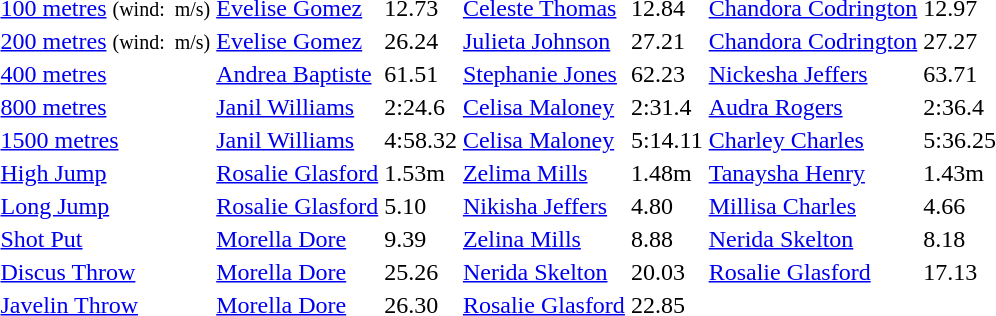<table>
<tr>
<td><a href='#'>100 metres</a> <small>(wind:  m/s)</small></td>
<td align=left><a href='#'>Evelise Gomez</a> <br> </td>
<td>12.73</td>
<td align=left><a href='#'>Celeste Thomas</a> <br> </td>
<td>12.84</td>
<td align=left><a href='#'>Chandora Codrington</a> <br> </td>
<td>12.97</td>
</tr>
<tr>
<td><a href='#'>200 metres</a> <small>(wind:  m/s)</small></td>
<td align=left><a href='#'>Evelise Gomez</a> <br> </td>
<td>26.24</td>
<td align=left><a href='#'>Julieta Johnson</a> <br> </td>
<td>27.21</td>
<td align=left><a href='#'>Chandora Codrington</a> <br> </td>
<td>27.27</td>
</tr>
<tr>
<td><a href='#'>400 metres</a></td>
<td align=left><a href='#'>Andrea Baptiste</a> <br> </td>
<td>61.51</td>
<td align=left><a href='#'>Stephanie Jones</a> <br> </td>
<td>62.23</td>
<td align=left><a href='#'>Nickesha Jeffers</a> <br> </td>
<td>63.71</td>
</tr>
<tr>
<td><a href='#'>800 metres</a></td>
<td align=left><a href='#'>Janil Williams</a> <br> </td>
<td>2:24.6</td>
<td align=left><a href='#'>Celisa Maloney</a> <br> </td>
<td>2:31.4</td>
<td align=left><a href='#'>Audra Rogers</a> <br> </td>
<td>2:36.4</td>
</tr>
<tr>
<td><a href='#'>1500 metres</a></td>
<td align=left><a href='#'>Janil Williams</a> <br> </td>
<td>4:58.32</td>
<td align=left><a href='#'>Celisa Maloney</a> <br> </td>
<td>5:14.11</td>
<td align=left><a href='#'>Charley Charles</a> <br> </td>
<td>5:36.25</td>
</tr>
<tr>
<td><a href='#'>High Jump</a></td>
<td align=left><a href='#'>Rosalie Glasford</a> <br> </td>
<td>1.53m</td>
<td align=left><a href='#'>Zelima Mills</a> <br> </td>
<td>1.48m</td>
<td align=left><a href='#'>Tanaysha Henry</a> <br> </td>
<td>1.43m</td>
</tr>
<tr>
<td><a href='#'>Long Jump</a></td>
<td align=left><a href='#'>Rosalie Glasford</a> <br> </td>
<td>5.10</td>
<td align=left><a href='#'>Nikisha Jeffers</a> <br> </td>
<td>4.80</td>
<td align=left><a href='#'>Millisa Charles</a> <br> </td>
<td>4.66</td>
</tr>
<tr>
<td><a href='#'>Shot Put</a></td>
<td align=left><a href='#'>Morella Dore</a> <br> </td>
<td>9.39</td>
<td align=left><a href='#'>Zelina Mills</a> <br> </td>
<td>8.88</td>
<td align=left><a href='#'>Nerida Skelton</a> <br> </td>
<td>8.18</td>
</tr>
<tr>
<td><a href='#'>Discus Throw</a></td>
<td align=left><a href='#'>Morella Dore</a> <br> </td>
<td>25.26</td>
<td align=left><a href='#'>Nerida Skelton</a> <br> </td>
<td>20.03</td>
<td align=left><a href='#'>Rosalie Glasford</a> <br> </td>
<td>17.13</td>
</tr>
<tr>
<td><a href='#'>Javelin Throw</a></td>
<td align=left><a href='#'>Morella Dore</a> <br> </td>
<td>26.30</td>
<td align=left><a href='#'>Rosalie Glasford</a> <br> </td>
<td>22.85</td>
<td></td>
<td></td>
</tr>
</table>
